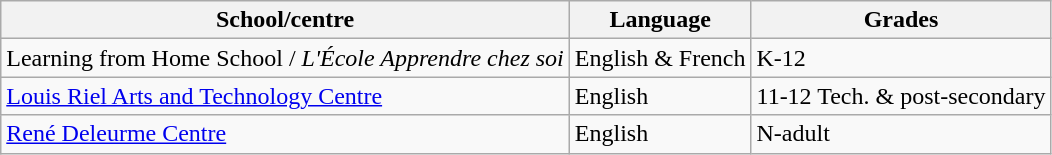<table class="wikitable">
<tr>
<th>School/centre</th>
<th>Language</th>
<th>Grades</th>
</tr>
<tr>
<td>Learning from Home School / <em>L'École Apprendre chez soi</em></td>
<td>English & French</td>
<td>K-12</td>
</tr>
<tr>
<td><a href='#'>Louis Riel Arts and Technology Centre</a></td>
<td>English</td>
<td>11-12 Tech. & post-secondary</td>
</tr>
<tr>
<td><a href='#'>René Deleurme Centre</a></td>
<td>English</td>
<td>N-adult</td>
</tr>
</table>
